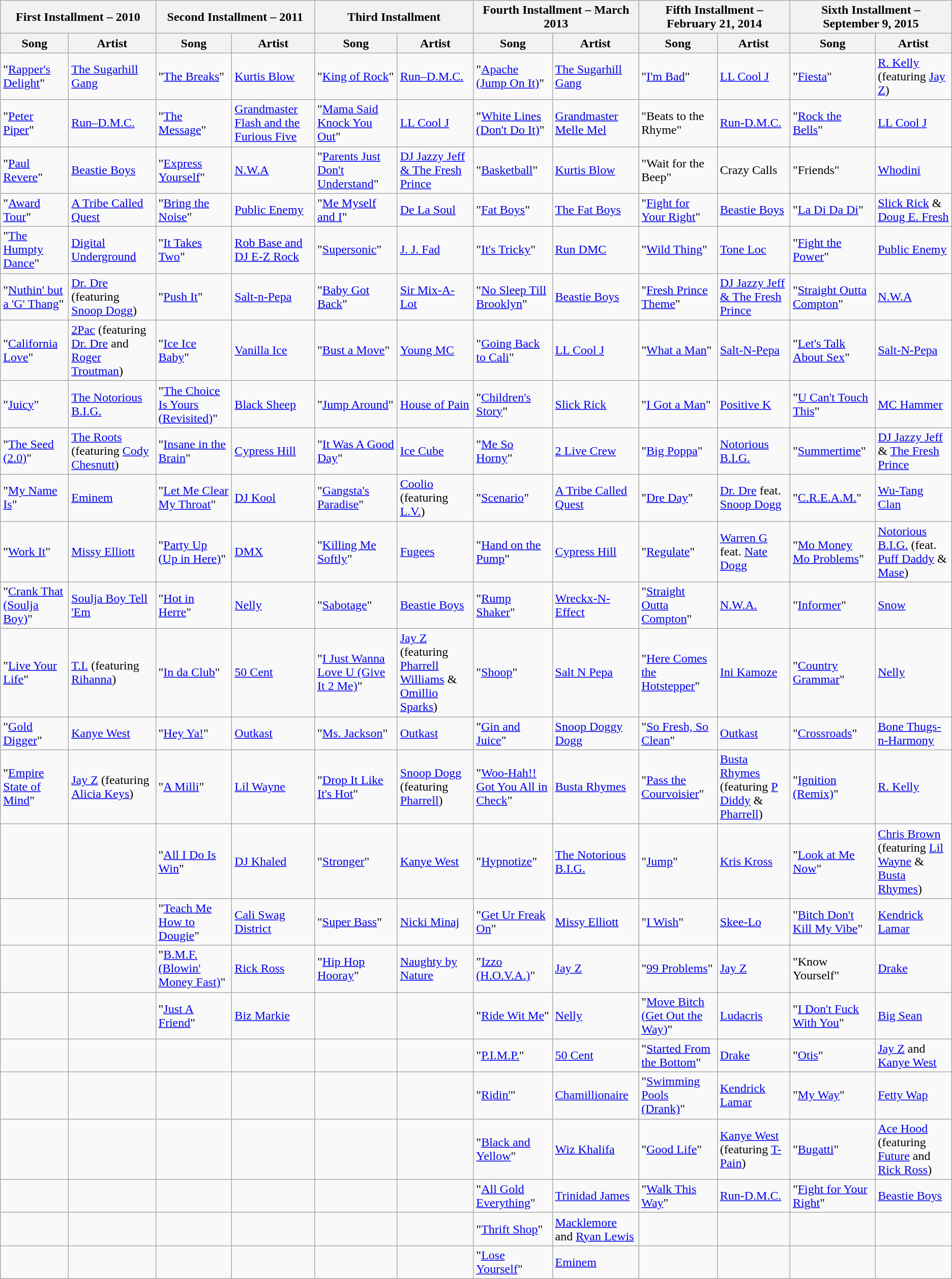<table class="wikitable">
<tr>
<th colspan="2">First Installment – 2010</th>
<th colspan="2">Second Installment – 2011</th>
<th colspan="2">Third Installment</th>
<th colspan="2">Fourth Installment – March 2013</th>
<th colspan="2">Fifth Installment – February 21, 2014</th>
<th colspan="2">Sixth Installment – September 9, 2015</th>
</tr>
<tr>
<th>Song</th>
<th>Artist</th>
<th>Song</th>
<th>Artist</th>
<th>Song</th>
<th>Artist</th>
<th>Song</th>
<th>Artist</th>
<th>Song</th>
<th>Artist</th>
<th>Song</th>
<th>Artist</th>
</tr>
<tr>
<td>"<a href='#'>Rapper's Delight</a>"</td>
<td><a href='#'>The Sugarhill Gang</a></td>
<td>"<a href='#'>The Breaks</a>"</td>
<td><a href='#'>Kurtis Blow</a></td>
<td>"<a href='#'>King of Rock</a>"</td>
<td><a href='#'>Run–D.M.C.</a></td>
<td>"<a href='#'>Apache (Jump On It)</a>"</td>
<td><a href='#'>The Sugarhill Gang</a></td>
<td>"<a href='#'>I'm Bad</a>"</td>
<td><a href='#'>LL Cool J</a></td>
<td>"<a href='#'>Fiesta</a>"</td>
<td><a href='#'>R. Kelly</a> (featuring <a href='#'>Jay Z</a>)</td>
</tr>
<tr>
<td>"<a href='#'>Peter Piper</a>"</td>
<td><a href='#'>Run–D.M.C.</a></td>
<td>"<a href='#'>The Message</a>"</td>
<td><a href='#'>Grandmaster Flash and the Furious Five</a></td>
<td>"<a href='#'>Mama Said Knock You Out</a>"</td>
<td><a href='#'>LL Cool J</a></td>
<td>"<a href='#'>White Lines (Don't Do It)</a>"</td>
<td><a href='#'>Grandmaster Melle Mel</a></td>
<td>"Beats to the Rhyme"</td>
<td><a href='#'>Run-D.M.C.</a></td>
<td>"<a href='#'>Rock the Bells</a>"</td>
<td><a href='#'>LL Cool J</a></td>
</tr>
<tr>
<td>"<a href='#'>Paul Revere</a>"</td>
<td><a href='#'>Beastie Boys</a></td>
<td>"<a href='#'>Express Yourself</a>"</td>
<td><a href='#'>N.W.A</a></td>
<td>"<a href='#'>Parents Just Don't Understand</a>"</td>
<td><a href='#'>DJ Jazzy Jeff & The Fresh Prince</a></td>
<td>"<a href='#'>Basketball</a>"</td>
<td><a href='#'>Kurtis Blow</a></td>
<td>"Wait for the Beep"</td>
<td>Crazy Calls</td>
<td>"Friends"</td>
<td><a href='#'>Whodini</a></td>
</tr>
<tr>
<td>"<a href='#'>Award Tour</a>"</td>
<td><a href='#'>A Tribe Called Quest</a></td>
<td>"<a href='#'>Bring the Noise</a>"</td>
<td><a href='#'>Public Enemy</a></td>
<td>"<a href='#'>Me Myself and I</a>"</td>
<td><a href='#'>De La Soul</a></td>
<td>"<a href='#'>Fat Boys</a>"</td>
<td><a href='#'>The Fat Boys</a></td>
<td>"<a href='#'>Fight for Your Right</a>"</td>
<td><a href='#'>Beastie Boys</a></td>
<td>"<a href='#'>La Di Da Di</a>"</td>
<td><a href='#'>Slick Rick</a> & <a href='#'>Doug E. Fresh</a></td>
</tr>
<tr>
<td>"<a href='#'>The Humpty Dance</a>"</td>
<td><a href='#'>Digital Underground</a></td>
<td>"<a href='#'>It Takes Two</a>"</td>
<td><a href='#'>Rob Base and DJ E-Z Rock</a></td>
<td>"<a href='#'>Supersonic</a>"</td>
<td><a href='#'>J. J. Fad</a></td>
<td>"<a href='#'>It's Tricky</a>"</td>
<td><a href='#'>Run DMC</a></td>
<td>"<a href='#'>Wild Thing</a>"</td>
<td><a href='#'>Tone Loc</a></td>
<td>"<a href='#'>Fight the Power</a>"</td>
<td><a href='#'>Public Enemy</a></td>
</tr>
<tr>
<td>"<a href='#'>Nuthin' but a 'G' Thang</a>"</td>
<td><a href='#'>Dr. Dre</a> (featuring <a href='#'>Snoop Dogg</a>)</td>
<td>"<a href='#'>Push It</a>"</td>
<td><a href='#'>Salt-n-Pepa</a></td>
<td>"<a href='#'>Baby Got Back</a>"</td>
<td><a href='#'>Sir Mix-A-Lot</a></td>
<td>"<a href='#'>No Sleep Till Brooklyn</a>"</td>
<td><a href='#'>Beastie Boys</a></td>
<td>"<a href='#'>Fresh Prince Theme</a>"</td>
<td><a href='#'>DJ Jazzy Jeff & The Fresh Prince</a></td>
<td>"<a href='#'>Straight Outta Compton</a>"</td>
<td><a href='#'>N.W.A</a></td>
</tr>
<tr>
<td>"<a href='#'>California Love</a>"</td>
<td><a href='#'>2Pac</a> (featuring <a href='#'>Dr. Dre</a> and <a href='#'>Roger Troutman</a>)</td>
<td>"<a href='#'>Ice Ice Baby</a>"</td>
<td><a href='#'>Vanilla Ice</a></td>
<td>"<a href='#'>Bust a Move</a>"</td>
<td><a href='#'>Young MC</a></td>
<td>"<a href='#'>Going Back to Cali</a>"</td>
<td><a href='#'>LL Cool J</a></td>
<td>"<a href='#'>What a Man</a>"</td>
<td><a href='#'>Salt-N-Pepa</a></td>
<td>"<a href='#'>Let's Talk About Sex</a>"</td>
<td><a href='#'>Salt-N-Pepa</a></td>
</tr>
<tr>
<td>"<a href='#'>Juicy</a>"</td>
<td><a href='#'>The Notorious B.I.G.</a></td>
<td>"<a href='#'>The Choice Is Yours (Revisited)</a>"</td>
<td><a href='#'>Black Sheep</a></td>
<td>"<a href='#'>Jump Around</a>"</td>
<td><a href='#'>House of Pain</a></td>
<td>"<a href='#'>Children's Story</a>"</td>
<td><a href='#'>Slick Rick</a></td>
<td>"<a href='#'>I Got a Man</a>"</td>
<td><a href='#'>Positive K</a></td>
<td>"<a href='#'>U Can't Touch This</a>"</td>
<td><a href='#'>MC Hammer</a></td>
</tr>
<tr>
<td>"<a href='#'>The Seed (2.0)</a>"</td>
<td><a href='#'>The Roots</a> (featuring <a href='#'>Cody Chesnutt</a>)</td>
<td>"<a href='#'>Insane in the Brain</a>"</td>
<td><a href='#'>Cypress Hill</a></td>
<td>"<a href='#'>It Was A Good Day</a>"</td>
<td><a href='#'>Ice Cube</a></td>
<td>"<a href='#'>Me So Horny</a>"</td>
<td><a href='#'>2 Live Crew</a></td>
<td>"<a href='#'>Big Poppa</a>"</td>
<td><a href='#'>Notorious B.I.G.</a></td>
<td>"<a href='#'>Summertime</a>"</td>
<td><a href='#'>DJ Jazzy Jeff</a> & <a href='#'>The Fresh Prince</a></td>
</tr>
<tr>
<td>"<a href='#'>My Name Is</a>"</td>
<td><a href='#'>Eminem</a></td>
<td>"<a href='#'>Let Me Clear My Throat</a>"</td>
<td><a href='#'>DJ Kool</a></td>
<td>"<a href='#'>Gangsta's Paradise</a>"</td>
<td><a href='#'>Coolio</a> (featuring <a href='#'>L.V.</a>)</td>
<td>"<a href='#'>Scenario</a>"</td>
<td><a href='#'>A Tribe Called Quest</a></td>
<td>"<a href='#'>Dre Day</a>"</td>
<td><a href='#'>Dr. Dre</a> feat. <a href='#'>Snoop Dogg</a></td>
<td>"<a href='#'>C.R.E.A.M.</a>"</td>
<td><a href='#'>Wu-Tang Clan</a></td>
</tr>
<tr>
<td>"<a href='#'>Work It</a>"</td>
<td><a href='#'>Missy Elliott</a></td>
<td>"<a href='#'>Party Up (Up in Here)</a>"</td>
<td><a href='#'>DMX</a></td>
<td>"<a href='#'>Killing Me Softly</a>"</td>
<td><a href='#'>Fugees</a></td>
<td>"<a href='#'>Hand on the Pump</a>"</td>
<td><a href='#'>Cypress Hill</a></td>
<td>"<a href='#'>Regulate</a>"</td>
<td><a href='#'>Warren G</a> feat. <a href='#'>Nate Dogg</a></td>
<td>"<a href='#'>Mo Money Mo Problems</a>"</td>
<td><a href='#'>Notorious B.I.G.</a> (feat. <a href='#'>Puff Daddy</a> & <a href='#'>Mase</a>)</td>
</tr>
<tr>
<td>"<a href='#'>Crank That (Soulja Boy)</a>"</td>
<td><a href='#'>Soulja Boy Tell 'Em</a></td>
<td>"<a href='#'>Hot in Herre</a>"</td>
<td><a href='#'>Nelly</a></td>
<td>"<a href='#'>Sabotage</a>"</td>
<td><a href='#'>Beastie Boys</a></td>
<td>"<a href='#'>Rump Shaker</a>"</td>
<td><a href='#'>Wreckx-N-Effect</a></td>
<td>"<a href='#'>Straight Outta Compton</a>"</td>
<td><a href='#'>N.W.A.</a></td>
<td>"<a href='#'>Informer</a>"</td>
<td><a href='#'>Snow</a></td>
</tr>
<tr>
<td>"<a href='#'>Live Your Life</a>"</td>
<td><a href='#'>T.I.</a> (featuring <a href='#'>Rihanna</a>)</td>
<td>"<a href='#'>In da Club</a>"</td>
<td><a href='#'>50 Cent</a></td>
<td>"<a href='#'>I Just Wanna Love U (Give It 2 Me)</a>"</td>
<td><a href='#'>Jay Z</a> (featuring <a href='#'>Pharrell Williams</a> & <a href='#'>Omillio Sparks</a>)</td>
<td>"<a href='#'>Shoop</a>"</td>
<td><a href='#'>Salt N Pepa</a></td>
<td>"<a href='#'>Here Comes the Hotstepper</a>"</td>
<td><a href='#'>Ini Kamoze</a></td>
<td>"<a href='#'>Country Grammar</a>"</td>
<td><a href='#'>Nelly</a></td>
</tr>
<tr>
<td>"<a href='#'>Gold Digger</a>"</td>
<td><a href='#'>Kanye West</a></td>
<td>"<a href='#'>Hey Ya!</a>"</td>
<td><a href='#'>Outkast</a></td>
<td>"<a href='#'>Ms. Jackson</a>"</td>
<td><a href='#'>Outkast</a></td>
<td>"<a href='#'>Gin and Juice</a>"</td>
<td><a href='#'>Snoop Doggy Dogg</a></td>
<td>"<a href='#'>So Fresh, So Clean</a>"</td>
<td><a href='#'>Outkast</a></td>
<td>"<a href='#'>Crossroads</a>"</td>
<td><a href='#'>Bone Thugs-n-Harmony</a></td>
</tr>
<tr>
<td>"<a href='#'>Empire State of Mind</a>"</td>
<td><a href='#'>Jay Z</a> (featuring <a href='#'>Alicia Keys</a>)</td>
<td>"<a href='#'>A Milli</a>"</td>
<td><a href='#'>Lil Wayne</a></td>
<td>"<a href='#'>Drop It Like It's Hot</a>"</td>
<td><a href='#'>Snoop Dogg</a> (featuring <a href='#'>Pharrell</a>)</td>
<td>"<a href='#'>Woo-Hah!! Got You All in Check</a>"</td>
<td><a href='#'>Busta Rhymes</a></td>
<td>"<a href='#'>Pass the Courvoisier</a>"</td>
<td><a href='#'>Busta Rhymes</a> (featuring <a href='#'>P Diddy</a> & <a href='#'>Pharrell</a>)</td>
<td>"<a href='#'>Ignition (Remix)</a>"</td>
<td><a href='#'>R. Kelly</a></td>
</tr>
<tr>
<td></td>
<td></td>
<td>"<a href='#'>All I Do Is Win</a>"</td>
<td><a href='#'>DJ Khaled</a></td>
<td>"<a href='#'>Stronger</a>"</td>
<td><a href='#'>Kanye West</a></td>
<td>"<a href='#'>Hypnotize</a>"</td>
<td><a href='#'>The Notorious B.I.G.</a></td>
<td>"<a href='#'>Jump</a>"</td>
<td><a href='#'>Kris Kross</a></td>
<td>"<a href='#'>Look at Me Now</a>"</td>
<td><a href='#'>Chris Brown</a> (featuring <a href='#'>Lil Wayne</a> & <a href='#'>Busta Rhymes</a>)</td>
</tr>
<tr>
<td></td>
<td></td>
<td>"<a href='#'>Teach Me How to Dougie</a>"</td>
<td><a href='#'>Cali Swag District</a></td>
<td>"<a href='#'>Super Bass</a>"</td>
<td><a href='#'>Nicki Minaj</a></td>
<td>"<a href='#'>Get Ur Freak On</a>"</td>
<td><a href='#'>Missy Elliott</a></td>
<td>"<a href='#'>I Wish</a>"</td>
<td><a href='#'>Skee-Lo</a></td>
<td>"<a href='#'>Bitch Don't Kill My Vibe</a>"</td>
<td><a href='#'>Kendrick Lamar</a></td>
</tr>
<tr>
<td></td>
<td></td>
<td>"<a href='#'>B.M.F. (Blowin' Money Fast)</a>"</td>
<td><a href='#'>Rick Ross</a></td>
<td>"<a href='#'>Hip Hop Hooray</a>"</td>
<td><a href='#'>Naughty by Nature</a></td>
<td>"<a href='#'>Izzo (H.O.V.A.)</a>"</td>
<td><a href='#'>Jay Z</a></td>
<td>"<a href='#'>99 Problems</a>"</td>
<td><a href='#'>Jay Z</a></td>
<td>"Know Yourself"</td>
<td><a href='#'>Drake</a></td>
</tr>
<tr>
<td></td>
<td></td>
<td>"<a href='#'>Just A Friend</a>"</td>
<td><a href='#'>Biz Markie</a></td>
<td></td>
<td></td>
<td>"<a href='#'>Ride Wit Me</a>"</td>
<td><a href='#'>Nelly</a></td>
<td>"<a href='#'>Move Bitch (Get Out the Way)</a>"</td>
<td><a href='#'>Ludacris</a></td>
<td>"<a href='#'>I Don't Fuck With You</a>"</td>
<td><a href='#'>Big Sean</a></td>
</tr>
<tr>
<td></td>
<td></td>
<td></td>
<td></td>
<td></td>
<td></td>
<td>"<a href='#'>P.I.M.P.</a>"</td>
<td><a href='#'>50 Cent</a></td>
<td>"<a href='#'>Started From the Bottom</a>"</td>
<td><a href='#'>Drake</a></td>
<td>"<a href='#'>Otis</a>"</td>
<td><a href='#'>Jay Z</a> and <a href='#'>Kanye West</a></td>
</tr>
<tr>
<td></td>
<td></td>
<td></td>
<td></td>
<td></td>
<td></td>
<td>"<a href='#'>Ridin'</a>"</td>
<td><a href='#'>Chamillionaire</a></td>
<td>"<a href='#'>Swimming Pools (Drank)</a>"</td>
<td><a href='#'>Kendrick Lamar</a></td>
<td>"<a href='#'>My Way</a>"</td>
<td><a href='#'>Fetty Wap</a></td>
</tr>
<tr>
<td></td>
<td></td>
<td></td>
<td></td>
<td></td>
<td></td>
<td>"<a href='#'>Black and Yellow</a>"</td>
<td><a href='#'>Wiz Khalifa</a></td>
<td>"<a href='#'>Good Life</a>"</td>
<td><a href='#'>Kanye West</a> (featuring <a href='#'>T-Pain</a>)</td>
<td>"<a href='#'>Bugatti</a>"</td>
<td><a href='#'>Ace Hood</a> (featuring <a href='#'>Future</a> and <a href='#'>Rick Ross</a>)</td>
</tr>
<tr>
<td></td>
<td></td>
<td></td>
<td></td>
<td></td>
<td></td>
<td>"<a href='#'>All Gold Everything</a>"</td>
<td><a href='#'>Trinidad James</a></td>
<td>"<a href='#'>Walk This Way</a>"</td>
<td><a href='#'>Run-D.M.C.</a></td>
<td>"<a href='#'>Fight for Your Right</a>"</td>
<td><a href='#'>Beastie Boys</a></td>
</tr>
<tr>
<td></td>
<td></td>
<td></td>
<td></td>
<td></td>
<td></td>
<td>"<a href='#'>Thrift Shop</a>"</td>
<td><a href='#'>Macklemore</a> and <a href='#'>Ryan Lewis</a></td>
<td></td>
<td></td>
<td></td>
<td></td>
</tr>
<tr>
<td></td>
<td></td>
<td></td>
<td></td>
<td></td>
<td></td>
<td>"<a href='#'>Lose Yourself</a>"</td>
<td><a href='#'>Eminem</a></td>
<td></td>
<td></td>
<td></td>
<td></td>
</tr>
</table>
